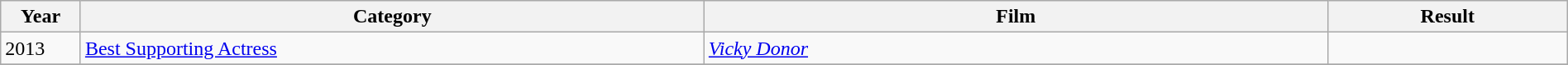<table class="wikitable plainrowheaders" width="100%" "textcolor:#000;">
<tr>
<th scope="col" width=5%><strong>Year</strong></th>
<th scope="col" width=39%><strong>Category</strong></th>
<th scope="col" width=39%><strong>Film</strong></th>
<th scope="col" width=15%><strong>Result</strong></th>
</tr>
<tr>
<td>2013</td>
<td><a href='#'>Best Supporting Actress</a></td>
<td><em><a href='#'>Vicky Donor</a></em></td>
<td></td>
</tr>
<tr>
</tr>
</table>
